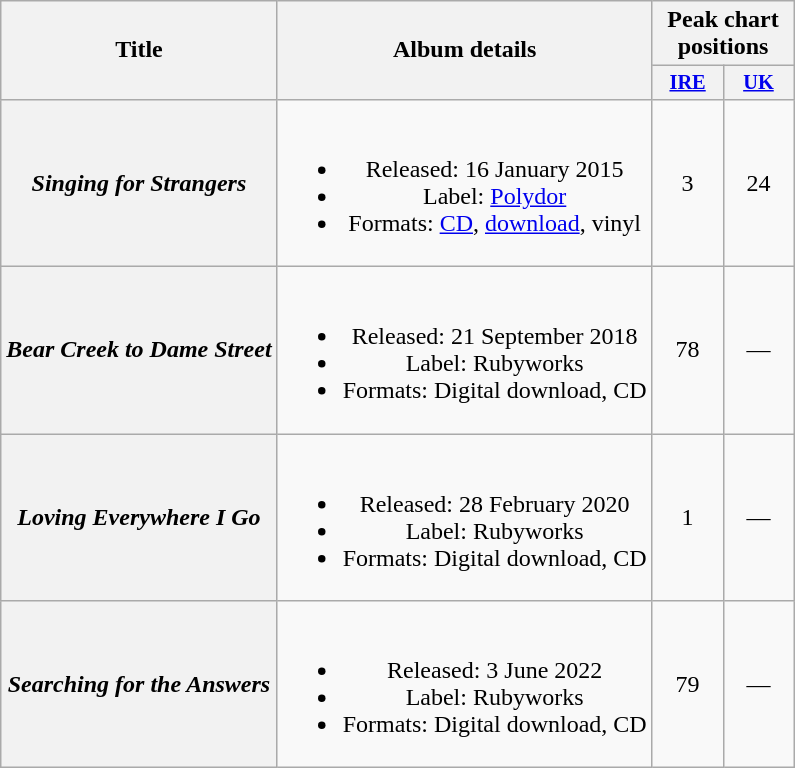<table class="wikitable plainrowheaders" style=text-align:center;>
<tr>
<th rowspan="2">Title</th>
<th rowspan="2">Album details</th>
<th colspan="2">Peak chart positions</th>
</tr>
<tr>
<th style="width:3em;font-size:85%"><a href='#'>IRE</a><br></th>
<th style="width:3em;font-size:85%"><a href='#'>UK</a><br></th>
</tr>
<tr>
<th scope="row"><em>Singing for Strangers</em></th>
<td><br><ul><li>Released: 16 January 2015</li><li>Label: <a href='#'>Polydor</a></li><li>Formats: <a href='#'>CD</a>, <a href='#'>download</a>, vinyl</li></ul></td>
<td>3</td>
<td>24</td>
</tr>
<tr>
<th scope="row"><em>Bear Creek to Dame Street</em></th>
<td><br><ul><li>Released: 21 September 2018</li><li>Label: Rubyworks</li><li>Formats: Digital download, CD</li></ul></td>
<td>78</td>
<td>—</td>
</tr>
<tr>
<th scope="row"><em>Loving Everywhere I Go</em></th>
<td><br><ul><li>Released: 28 February 2020</li><li>Label: Rubyworks</li><li>Formats: Digital download, CD</li></ul></td>
<td>1</td>
<td>—</td>
</tr>
<tr>
<th scope="row"><em>Searching for the Answers</em></th>
<td><br><ul><li>Released: 3 June 2022</li><li>Label: Rubyworks</li><li>Formats: Digital download, CD</li></ul></td>
<td>79<br></td>
<td>—</td>
</tr>
</table>
